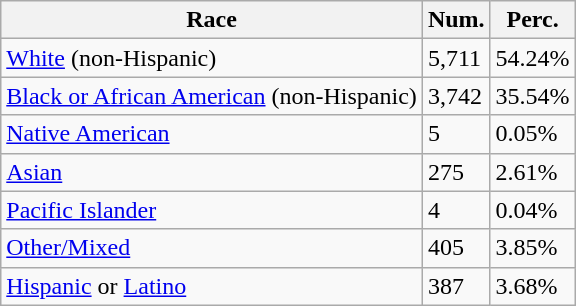<table class="wikitable">
<tr>
<th>Race</th>
<th>Num.</th>
<th>Perc.</th>
</tr>
<tr>
<td><a href='#'>White</a> (non-Hispanic)</td>
<td>5,711</td>
<td>54.24%</td>
</tr>
<tr>
<td><a href='#'>Black or African American</a> (non-Hispanic)</td>
<td>3,742</td>
<td>35.54%</td>
</tr>
<tr>
<td><a href='#'>Native American</a></td>
<td>5</td>
<td>0.05%</td>
</tr>
<tr>
<td><a href='#'>Asian</a></td>
<td>275</td>
<td>2.61%</td>
</tr>
<tr>
<td><a href='#'>Pacific Islander</a></td>
<td>4</td>
<td>0.04%</td>
</tr>
<tr>
<td><a href='#'>Other/Mixed</a></td>
<td>405</td>
<td>3.85%</td>
</tr>
<tr>
<td><a href='#'>Hispanic</a> or <a href='#'>Latino</a></td>
<td>387</td>
<td>3.68%</td>
</tr>
</table>
